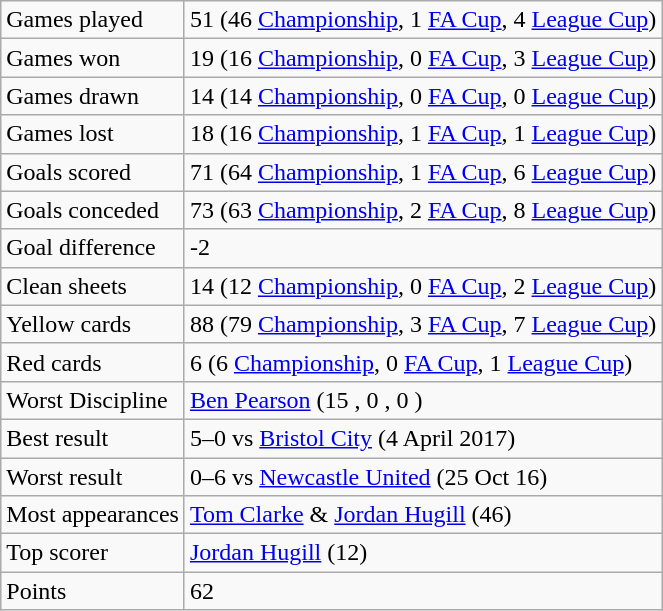<table class="wikitable">
<tr>
<td>Games played</td>
<td>51 (46 <a href='#'>Championship</a>, 1 <a href='#'>FA Cup</a>, 4 <a href='#'>League Cup</a>)</td>
</tr>
<tr>
<td>Games won</td>
<td>19 (16 <a href='#'>Championship</a>, 0 <a href='#'>FA Cup</a>, 3 <a href='#'>League Cup</a>)</td>
</tr>
<tr>
<td>Games drawn</td>
<td>14 (14 <a href='#'>Championship</a>, 0 <a href='#'>FA Cup</a>, 0 <a href='#'>League Cup</a>)</td>
</tr>
<tr>
<td>Games lost</td>
<td>18 (16 <a href='#'>Championship</a>, 1 <a href='#'>FA Cup</a>, 1 <a href='#'>League Cup</a>)</td>
</tr>
<tr>
<td>Goals scored</td>
<td>71 (64 <a href='#'>Championship</a>, 1 <a href='#'>FA Cup</a>, 6 <a href='#'>League Cup</a>)</td>
</tr>
<tr>
<td>Goals conceded</td>
<td>73 (63 <a href='#'>Championship</a>, 2 <a href='#'>FA Cup</a>, 8 <a href='#'>League Cup</a>)</td>
</tr>
<tr>
<td>Goal difference</td>
<td>-2</td>
</tr>
<tr>
<td>Clean sheets</td>
<td>14 (12 <a href='#'>Championship</a>, 0 <a href='#'>FA Cup</a>, 2 <a href='#'>League Cup</a>)</td>
</tr>
<tr>
<td>Yellow cards</td>
<td>88 (79 <a href='#'>Championship</a>, 3 <a href='#'>FA Cup</a>, 7 <a href='#'>League Cup</a>)</td>
</tr>
<tr>
<td>Red cards</td>
<td>6 (6 <a href='#'>Championship</a>, 0 <a href='#'>FA Cup</a>, 1 <a href='#'>League Cup</a>)</td>
</tr>
<tr>
<td>Worst Discipline</td>
<td><a href='#'>Ben Pearson</a> (15 , 0 , 0 )</td>
</tr>
<tr>
<td>Best result</td>
<td>5–0 vs <a href='#'>Bristol City</a> (4 April 2017)</td>
</tr>
<tr>
<td>Worst result</td>
<td>0–6 vs <a href='#'>Newcastle United</a> (25 Oct 16)</td>
</tr>
<tr>
<td>Most appearances</td>
<td><a href='#'>Tom Clarke</a> & <a href='#'>Jordan Hugill</a> (46)</td>
</tr>
<tr>
<td>Top scorer</td>
<td><a href='#'>Jordan Hugill</a> (12)</td>
</tr>
<tr>
<td>Points</td>
<td>62</td>
</tr>
</table>
